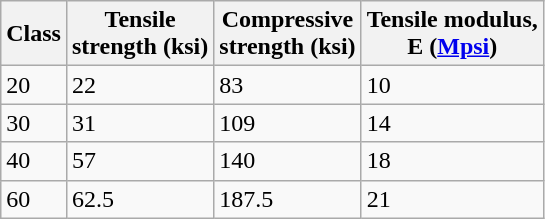<table class="wikitable" align="left">
<tr>
<th>Class</th>
<th>Tensile<br>strength (ksi)</th>
<th>Compressive<br>strength (ksi)</th>
<th>Tensile modulus,<br> E (<a href='#'>Mpsi</a>)</th>
</tr>
<tr>
<td>20</td>
<td>22</td>
<td>83</td>
<td>10</td>
</tr>
<tr>
<td>30</td>
<td>31</td>
<td>109</td>
<td>14</td>
</tr>
<tr>
<td>40</td>
<td>57</td>
<td>140</td>
<td>18</td>
</tr>
<tr>
<td>60</td>
<td>62.5</td>
<td>187.5</td>
<td>21</td>
</tr>
</table>
